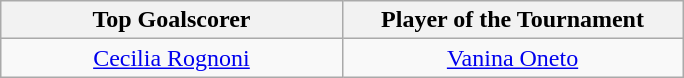<table class=wikitable style="margin:auto; text-align:center">
<tr>
<th style="width: 220px;">Top Goalscorer</th>
<th style="width: 220px;">Player of the Tournament</th>
</tr>
<tr>
<td> <a href='#'>Cecilia Rognoni</a></td>
<td> <a href='#'>Vanina Oneto</a></td>
</tr>
</table>
